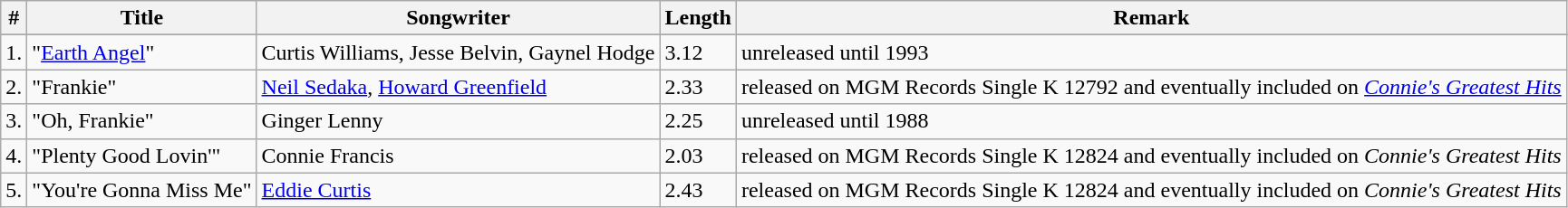<table class="wikitable">
<tr>
<th>#</th>
<th>Title</th>
<th>Songwriter</th>
<th>Length</th>
<th>Remark</th>
</tr>
<tr bgcolor="#ebf5ff">
</tr>
<tr>
<td>1.</td>
<td>"<a href='#'>Earth Angel</a>"</td>
<td>Curtis Williams, Jesse Belvin, Gaynel Hodge</td>
<td>3.12</td>
<td>unreleased until 1993</td>
</tr>
<tr>
<td>2.</td>
<td>"Frankie"</td>
<td><a href='#'>Neil Sedaka</a>, <a href='#'>Howard Greenfield</a></td>
<td>2.33</td>
<td>released on MGM Records Single K 12792 and eventually included on <em><a href='#'>Connie's Greatest Hits</a></em></td>
</tr>
<tr>
<td>3.</td>
<td>"Oh, Frankie"</td>
<td>Ginger Lenny</td>
<td>2.25</td>
<td>unreleased until 1988</td>
</tr>
<tr>
<td>4.</td>
<td>"Plenty Good Lovin'"</td>
<td>Connie Francis</td>
<td>2.03</td>
<td>released on MGM Records Single K 12824 and eventually included on <em>Connie's Greatest Hits</em></td>
</tr>
<tr>
<td>5.</td>
<td>"You're Gonna Miss Me"</td>
<td><a href='#'>Eddie Curtis</a></td>
<td>2.43</td>
<td>released on MGM Records Single K 12824 and eventually included on <em>Connie's Greatest Hits</em></td>
</tr>
</table>
